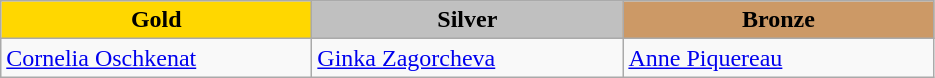<table class="wikitable" style="text-align:left">
<tr align="center">
<td width=200 bgcolor=gold><strong>Gold</strong></td>
<td width=200 bgcolor=silver><strong>Silver</strong></td>
<td width=200 bgcolor=CC9966><strong>Bronze</strong></td>
</tr>
<tr>
<td><a href='#'>Cornelia Oschkenat</a><br><em></em></td>
<td><a href='#'>Ginka Zagorcheva</a><br><em></em></td>
<td><a href='#'>Anne Piquereau</a><br><em></em></td>
</tr>
</table>
